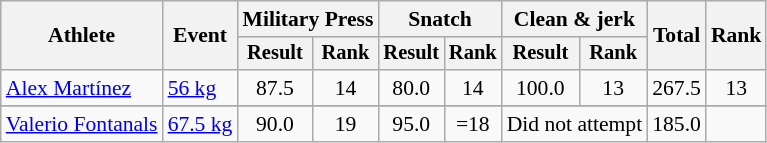<table class="wikitable" style="font-size:90%; text-align: center">
<tr>
<th rowspan="2">Athlete</th>
<th rowspan="2">Event</th>
<th colspan="2">Military Press</th>
<th colspan="2">Snatch</th>
<th colspan="2">Clean & jerk</th>
<th rowspan="2">Total</th>
<th rowspan="2">Rank</th>
</tr>
<tr style="font-size:95%">
<th>Result</th>
<th>Rank</th>
<th>Result</th>
<th>Rank</th>
<th>Result</th>
<th>Rank</th>
</tr>
<tr align=center>
<td align=left><a href='#'>Alex Martínez</a></td>
<td align=left><a href='#'>56 kg</a></td>
<td>87.5</td>
<td>14</td>
<td>80.0</td>
<td>14</td>
<td>100.0</td>
<td>13</td>
<td>267.5</td>
<td>13</td>
</tr>
<tr>
</tr>
<tr align=center>
<td align=left><a href='#'>Valerio Fontanals</a></td>
<td align=left><a href='#'>67.5 kg</a></td>
<td>90.0</td>
<td>19</td>
<td>95.0</td>
<td>=18</td>
<td colspan=2>Did not attempt</td>
<td>185.0</td>
<td></td>
</tr>
</table>
